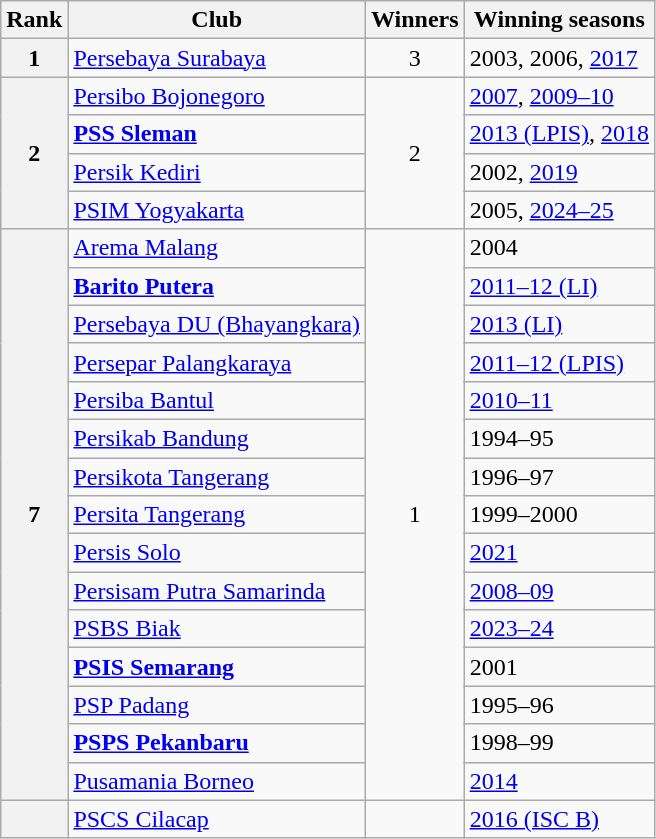<table class="wikitable sortable">
<tr>
<th>Rank</th>
<th>Club</th>
<th>Winners</th>
<th>Winning seasons</th>
</tr>
<tr>
<th>1</th>
<td><a href='#'>Persebaya Surabaya</a></td>
<td style="text-align:center">3</td>
<td>2003, 2006, <a href='#'>2017</a></td>
</tr>
<tr>
<th rowspan="4">2</th>
<td><a href='#'>Persibo Bojonegoro</a></td>
<td rowspan="4" style="text-align:center">2</td>
<td><a href='#'>2007</a>, <a href='#'>2009–10</a></td>
</tr>
<tr>
<td><strong><a href='#'>PSS Sleman</a></strong></td>
<td><a href='#'>2013 (LPIS)</a>, <a href='#'>2018</a></td>
</tr>
<tr>
<td><a href='#'>Persik Kediri</a></td>
<td>2002, <a href='#'>2019</a></td>
</tr>
<tr>
<td><a href='#'>PSIM Yogyakarta</a></td>
<td>2005, <a href='#'>2024–25</a></td>
</tr>
<tr>
<th rowspan="15">7</th>
<td><a href='#'>Arema Malang</a></td>
<td rowspan="15" style="text-align:center">1</td>
<td>2004</td>
</tr>
<tr>
<td><strong><a href='#'>Barito Putera</a></strong></td>
<td><a href='#'>2011–12 (LI)</a></td>
</tr>
<tr>
<td><a href='#'>Persebaya DU (Bhayangkara)</a></td>
<td><a href='#'>2013 (LI)</a></td>
</tr>
<tr>
<td><a href='#'>Persepar Palangkaraya</a></td>
<td><a href='#'>2011–12 (LPIS)</a></td>
</tr>
<tr>
<td><a href='#'>Persiba Bantul</a></td>
<td><a href='#'>2010–11</a></td>
</tr>
<tr>
<td><a href='#'>Persikab Bandung</a></td>
<td>1994–95</td>
</tr>
<tr>
<td><a href='#'>Persikota Tangerang</a></td>
<td>1996–97</td>
</tr>
<tr>
<td><a href='#'>Persita Tangerang</a></td>
<td>1999–2000</td>
</tr>
<tr>
<td><a href='#'>Persis Solo</a></td>
<td><a href='#'>2021</a></td>
</tr>
<tr>
<td><a href='#'>Persisam Putra Samarinda</a></td>
<td><a href='#'>2008–09</a></td>
</tr>
<tr>
<td><a href='#'>PSBS Biak</a></td>
<td><a href='#'>2023–24</a></td>
</tr>
<tr>
<td><strong><a href='#'>PSIS Semarang</a></strong></td>
<td>2001</td>
</tr>
<tr>
<td><a href='#'>PSP Padang</a></td>
<td>1995–96</td>
</tr>
<tr>
<td><strong><a href='#'>PSPS Pekanbaru</a></strong></td>
<td>1998–99</td>
</tr>
<tr>
<td><a href='#'>Pusamania Borneo</a></td>
<td><a href='#'>2014</a></td>
</tr>
<tr>
<th></th>
<td><a href='#'>PSCS Cilacap</a></td>
<td style="text-align: center;"></td>
<td><a href='#'>2016 (ISC B)</a></td>
</tr>
</table>
